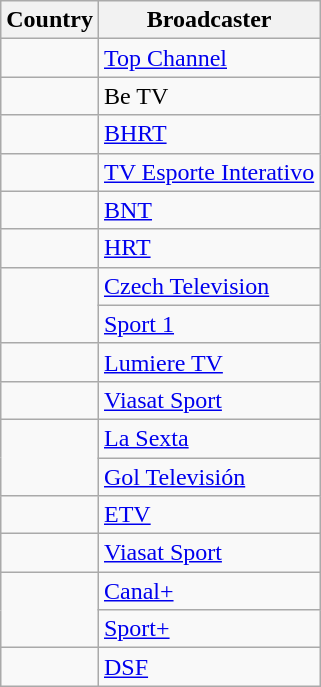<table class="wikitable">
<tr>
<th align=center>Country</th>
<th align=center>Broadcaster</th>
</tr>
<tr>
<td align=left></td>
<td><a href='#'>Top Channel</a></td>
</tr>
<tr>
<td align=left></td>
<td>Be TV</td>
</tr>
<tr>
<td align=left></td>
<td><a href='#'>BHRT</a></td>
</tr>
<tr>
<td align=left></td>
<td><a href='#'>TV Esporte Interativo</a></td>
</tr>
<tr>
<td align=left></td>
<td><a href='#'>BNT</a></td>
</tr>
<tr>
<td align=left></td>
<td><a href='#'>HRT</a></td>
</tr>
<tr>
<td align=left rowspan="2"></td>
<td><a href='#'>Czech Television</a></td>
</tr>
<tr>
<td><a href='#'>Sport 1</a></td>
</tr>
<tr>
<td></td>
<td><a href='#'>Lumiere TV</a></td>
</tr>
<tr>
<td></td>
<td><a href='#'>Viasat Sport</a></td>
</tr>
<tr>
<td align=left rowspan="2"></td>
<td><a href='#'>La Sexta</a></td>
</tr>
<tr>
<td><a href='#'>Gol Televisión</a></td>
</tr>
<tr>
<td></td>
<td><a href='#'>ETV</a></td>
</tr>
<tr>
<td></td>
<td><a href='#'>Viasat Sport</a></td>
</tr>
<tr>
<td align=left rowspan="2"></td>
<td><a href='#'>Canal+</a></td>
</tr>
<tr>
<td><a href='#'>Sport+</a></td>
</tr>
<tr>
<td></td>
<td><a href='#'>DSF</a></td>
</tr>
</table>
